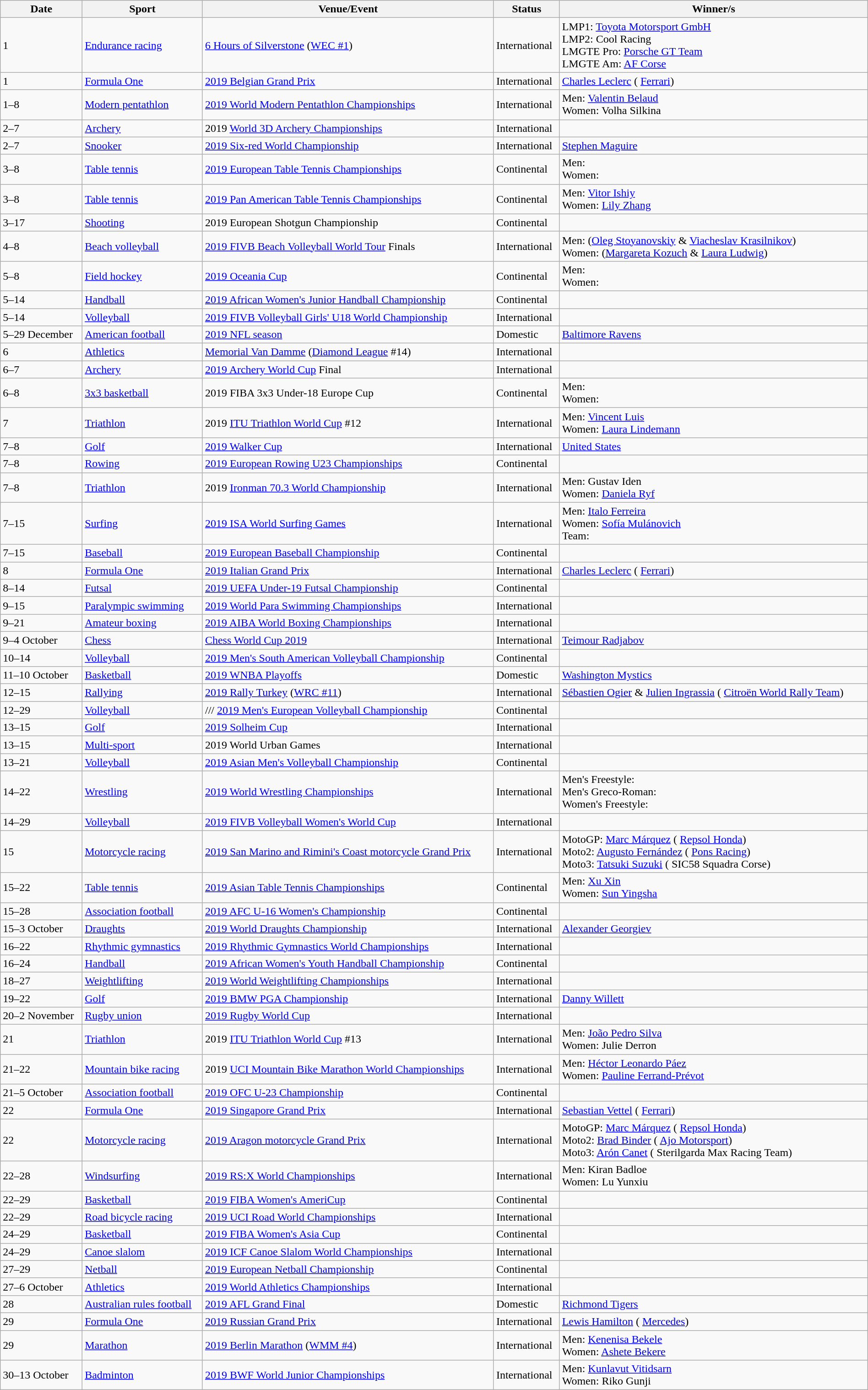<table class="wikitable sortable" | width="100%">
<tr>
<th>Date</th>
<th>Sport</th>
<th>Venue/Event</th>
<th>Status</th>
<th>Winner/s</th>
</tr>
<tr>
<td>1</td>
<td><a href='#'>Endurance racing</a></td>
<td> <a href='#'>6 Hours of Silverstone</a> (<a href='#'>WEC #1</a>)</td>
<td>International</td>
<td>LMP1:  <a href='#'>Toyota Motorsport GmbH</a><br>LMP2:  Cool Racing<br>LMGTE Pro:  <a href='#'>Porsche GT Team</a><br>LMGTE Am:  <a href='#'>AF Corse</a></td>
</tr>
<tr>
<td>1</td>
<td><a href='#'>Formula One</a></td>
<td> <a href='#'>2019 Belgian Grand Prix</a></td>
<td>International</td>
<td> <a href='#'>Charles Leclerc</a> (  <a href='#'>Ferrari</a>)</td>
</tr>
<tr>
<td>1–8</td>
<td><a href='#'>Modern pentathlon</a></td>
<td> <a href='#'>2019 World Modern Pentathlon Championships</a></td>
<td>International</td>
<td>Men:  <a href='#'>Valentin Belaud</a><br>Women:  Volha Silkina</td>
</tr>
<tr>
<td>2–7</td>
<td><a href='#'>Archery</a></td>
<td> 2019 <a href='#'>World 3D Archery Championships</a></td>
<td>International</td>
<td></td>
</tr>
<tr>
<td>2–7</td>
<td><a href='#'>Snooker</a></td>
<td> <a href='#'>2019 Six-red World Championship</a></td>
<td>International</td>
<td> <a href='#'>Stephen Maguire</a></td>
</tr>
<tr>
<td>3–8</td>
<td><a href='#'>Table tennis</a></td>
<td> <a href='#'>2019 European Table Tennis Championships</a></td>
<td>Continental</td>
<td>Men: <br>Women: </td>
</tr>
<tr>
<td>3–8</td>
<td><a href='#'>Table tennis</a></td>
<td> <a href='#'>2019 Pan American Table Tennis Championships</a></td>
<td>Continental</td>
<td>Men:  <a href='#'>Vitor Ishiy</a><br>Women:  <a href='#'>Lily Zhang</a></td>
</tr>
<tr>
<td>3–17</td>
<td><a href='#'>Shooting</a></td>
<td> 2019 European Shotgun Championship</td>
<td>Continental</td>
<td></td>
</tr>
<tr>
<td>4–8</td>
<td><a href='#'>Beach volleyball</a></td>
<td> <a href='#'>2019 FIVB Beach Volleyball World Tour</a> Finals</td>
<td>International</td>
<td>Men:  (<a href='#'>Oleg Stoyanovskiy</a> & <a href='#'>Viacheslav Krasilnikov</a>)<br>Women:  (<a href='#'>Margareta Kozuch</a> & <a href='#'>Laura Ludwig</a>)</td>
</tr>
<tr>
<td>5–8</td>
<td><a href='#'>Field hockey</a></td>
<td> <a href='#'>2019 Oceania Cup</a></td>
<td>Continental</td>
<td>Men: <br>Women: </td>
</tr>
<tr>
<td>5–14</td>
<td><a href='#'>Handball</a></td>
<td> <a href='#'>2019 African Women's Junior Handball Championship</a></td>
<td>Continental</td>
<td></td>
</tr>
<tr>
<td>5–14</td>
<td><a href='#'>Volleyball</a></td>
<td> <a href='#'>2019 FIVB Volleyball Girls' U18 World Championship</a></td>
<td>International</td>
<td></td>
</tr>
<tr>
<td>5–29 December</td>
<td><a href='#'>American football</a></td>
<td> <a href='#'>2019 NFL season</a></td>
<td>Domestic</td>
<td> <a href='#'>Baltimore Ravens</a></td>
</tr>
<tr>
<td>6</td>
<td><a href='#'>Athletics</a></td>
<td> <a href='#'>Memorial Van Damme</a> (<a href='#'>Diamond League</a> #14)</td>
<td>International</td>
<td></td>
</tr>
<tr>
<td>6–7</td>
<td><a href='#'>Archery</a></td>
<td> <a href='#'>2019 Archery World Cup</a> Final</td>
<td>International</td>
<td></td>
</tr>
<tr>
<td>6–8</td>
<td><a href='#'>3x3 basketball</a></td>
<td> 2019 FIBA 3x3 Under-18 Europe Cup</td>
<td>Continental</td>
<td>Men: <br>Women: </td>
</tr>
<tr>
<td>7</td>
<td><a href='#'>Triathlon</a></td>
<td> 2019 <a href='#'>ITU Triathlon World Cup</a> #12</td>
<td>International</td>
<td>Men:  <a href='#'>Vincent Luis</a><br>Women:  <a href='#'>Laura Lindemann</a></td>
</tr>
<tr>
<td>7–8</td>
<td><a href='#'>Golf</a></td>
<td> <a href='#'>2019 Walker Cup</a></td>
<td>International</td>
<td> <a href='#'>United States</a></td>
</tr>
<tr>
<td>7–8</td>
<td><a href='#'>Rowing</a></td>
<td> <a href='#'>2019 European Rowing U23 Championships</a></td>
<td>Continental</td>
<td></td>
</tr>
<tr>
<td>7–8</td>
<td><a href='#'>Triathlon</a></td>
<td> 2019 <a href='#'>Ironman 70.3 World Championship</a></td>
<td>International</td>
<td>Men:  Gustav Iden<br>Women:  <a href='#'>Daniela Ryf</a></td>
</tr>
<tr>
<td>7–15</td>
<td><a href='#'>Surfing</a></td>
<td> <a href='#'>2019 ISA World Surfing Games</a></td>
<td>International</td>
<td>Men:  <a href='#'>Italo Ferreira</a><br>Women:  <a href='#'>Sofía Mulánovich</a><br>Team: </td>
</tr>
<tr>
<td>7–15</td>
<td><a href='#'>Baseball</a></td>
<td> <a href='#'>2019 European Baseball Championship</a></td>
<td>Continental</td>
<td></td>
</tr>
<tr>
<td>8</td>
<td><a href='#'>Formula One</a></td>
<td> <a href='#'>2019 Italian Grand Prix</a></td>
<td>International</td>
<td> <a href='#'>Charles Leclerc</a> (  <a href='#'>Ferrari</a>)</td>
</tr>
<tr>
<td>8–14</td>
<td><a href='#'>Futsal</a></td>
<td> <a href='#'>2019 UEFA Under-19 Futsal Championship</a></td>
<td>Continental</td>
<td></td>
</tr>
<tr>
<td>9–15</td>
<td><a href='#'>Paralympic swimming</a></td>
<td> <a href='#'>2019 World Para Swimming Championships</a></td>
<td>International</td>
<td></td>
</tr>
<tr>
<td>9–21</td>
<td><a href='#'>Amateur boxing</a></td>
<td> <a href='#'>2019 AIBA World Boxing Championships</a></td>
<td>International</td>
<td></td>
</tr>
<tr>
<td>9–4 October</td>
<td><a href='#'>Chess</a></td>
<td> <a href='#'>Chess World Cup 2019</a></td>
<td>International</td>
<td> <a href='#'>Teimour Radjabov</a></td>
</tr>
<tr>
<td>10–14</td>
<td><a href='#'>Volleyball</a></td>
<td> <a href='#'>2019 Men's South American Volleyball Championship</a></td>
<td>Continental</td>
<td></td>
</tr>
<tr>
<td>11–10 October</td>
<td><a href='#'>Basketball</a></td>
<td> <a href='#'>2019 WNBA Playoffs</a></td>
<td>Domestic</td>
<td> <a href='#'>Washington Mystics</a></td>
</tr>
<tr>
<td>12–15</td>
<td><a href='#'>Rallying</a></td>
<td> <a href='#'>2019 Rally Turkey</a> (<a href='#'>WRC #11</a>)</td>
<td>International</td>
<td> <a href='#'>Sébastien Ogier</a> & <a href='#'>Julien Ingrassia</a> ( <a href='#'>Citroën World Rally Team</a>)</td>
</tr>
<tr>
<td>12–29</td>
<td><a href='#'>Volleyball</a></td>
<td>/// <a href='#'>2019 Men's European Volleyball Championship</a></td>
<td>Continental</td>
<td></td>
</tr>
<tr>
<td>13–15</td>
<td><a href='#'>Golf</a></td>
<td> <a href='#'>2019 Solheim Cup</a></td>
<td>International</td>
<td></td>
</tr>
<tr>
<td>13–15</td>
<td><a href='#'>Multi-sport</a></td>
<td> 2019 World Urban Games</td>
<td>International</td>
<td></td>
</tr>
<tr>
<td>13–21</td>
<td><a href='#'>Volleyball</a></td>
<td> <a href='#'>2019 Asian Men's Volleyball Championship</a></td>
<td>Continental</td>
<td></td>
</tr>
<tr>
<td>14–22</td>
<td><a href='#'>Wrestling</a></td>
<td> <a href='#'>2019 World Wrestling Championships</a></td>
<td>International</td>
<td>Men's Freestyle: <br>Men's Greco-Roman: <br>Women's Freestyle: </td>
</tr>
<tr>
<td>14–29</td>
<td><a href='#'>Volleyball</a></td>
<td> <a href='#'>2019 FIVB Volleyball Women's World Cup</a></td>
<td>International</td>
<td></td>
</tr>
<tr>
<td>15</td>
<td><a href='#'>Motorcycle racing</a></td>
<td> <a href='#'>2019 San Marino and Rimini's Coast motorcycle Grand Prix</a></td>
<td>International</td>
<td>MotoGP:  <a href='#'>Marc Márquez</a> ( <a href='#'>Repsol Honda</a>)<br>Moto2:  <a href='#'>Augusto Fernández</a> ( <a href='#'>Pons Racing</a>)<br>Moto3:  <a href='#'>Tatsuki Suzuki</a> ( SIC58 Squadra Corse)</td>
</tr>
<tr>
<td>15–22</td>
<td><a href='#'>Table tennis</a></td>
<td> <a href='#'>2019 Asian Table Tennis Championships</a></td>
<td>Continental</td>
<td>Men:  <a href='#'>Xu Xin</a><br>Women:  <a href='#'>Sun Yingsha</a></td>
</tr>
<tr>
<td>15–28</td>
<td><a href='#'>Association football</a></td>
<td> <a href='#'>2019 AFC U-16 Women's Championship</a></td>
<td>Continental</td>
<td></td>
</tr>
<tr>
<td>15–3 October</td>
<td><a href='#'>Draughts</a></td>
<td> <a href='#'>2019 World Draughts Championship</a></td>
<td>International</td>
<td> <a href='#'>Alexander Georgiev</a></td>
</tr>
<tr>
<td>16–22</td>
<td><a href='#'>Rhythmic gymnastics</a></td>
<td> <a href='#'>2019 Rhythmic Gymnastics World Championships</a></td>
<td>International</td>
<td></td>
</tr>
<tr>
<td>16–24</td>
<td><a href='#'>Handball</a></td>
<td> <a href='#'>2019 African Women's Youth Handball Championship</a></td>
<td>Continental</td>
<td></td>
</tr>
<tr>
<td>18–27</td>
<td><a href='#'>Weightlifting</a></td>
<td> <a href='#'>2019 World Weightlifting Championships</a></td>
<td>International</td>
<td></td>
</tr>
<tr>
<td>19–22</td>
<td><a href='#'>Golf</a></td>
<td> <a href='#'>2019 BMW PGA Championship</a></td>
<td>International</td>
<td> <a href='#'>Danny Willett</a></td>
</tr>
<tr>
<td>20–2 November</td>
<td><a href='#'>Rugby union</a></td>
<td> <a href='#'>2019 Rugby World Cup</a></td>
<td>International</td>
<td></td>
</tr>
<tr>
<td>21</td>
<td><a href='#'>Triathlon</a></td>
<td> 2019 <a href='#'>ITU Triathlon World Cup</a> #13</td>
<td>International</td>
<td>Men:  <a href='#'>João Pedro Silva</a><br>Women:  Julie Derron</td>
</tr>
<tr>
<td>21–22</td>
<td><a href='#'>Mountain bike racing</a></td>
<td> 2019 <a href='#'>UCI Mountain Bike Marathon World Championships</a></td>
<td>International</td>
<td>Men:  <a href='#'>Héctor Leonardo Páez</a><br>Women:  <a href='#'>Pauline Ferrand-Prévot</a></td>
</tr>
<tr>
<td>21–5 October</td>
<td><a href='#'>Association football</a></td>
<td> <a href='#'>2019 OFC U-23 Championship</a></td>
<td>Continental</td>
<td></td>
</tr>
<tr>
<td>22</td>
<td><a href='#'>Formula One</a></td>
<td> <a href='#'>2019 Singapore Grand Prix</a></td>
<td>International</td>
<td> <a href='#'>Sebastian Vettel</a> ( <a href='#'>Ferrari</a>)</td>
</tr>
<tr>
<td>22</td>
<td><a href='#'>Motorcycle racing</a></td>
<td> <a href='#'>2019 Aragon motorcycle Grand Prix</a></td>
<td>International</td>
<td>MotoGP:  <a href='#'>Marc Márquez</a> ( <a href='#'>Repsol Honda</a>)<br>Moto2:  <a href='#'>Brad Binder</a> ( <a href='#'>Ajo Motorsport</a>)<br>Moto3:  <a href='#'>Arón Canet</a> ( Sterilgarda Max Racing Team)</td>
</tr>
<tr>
<td>22–28</td>
<td><a href='#'>Windsurfing</a></td>
<td> <a href='#'>2019 RS:X World Championships</a></td>
<td>International</td>
<td>Men:  Kiran Badloe<br>Women:  Lu Yunxiu</td>
</tr>
<tr>
<td>22–29</td>
<td><a href='#'>Basketball</a></td>
<td> <a href='#'>2019 FIBA Women's AmeriCup</a></td>
<td>Continental</td>
<td></td>
</tr>
<tr>
<td>22–29</td>
<td><a href='#'>Road bicycle racing</a></td>
<td> <a href='#'>2019 UCI Road World Championships</a></td>
<td>International</td>
<td></td>
</tr>
<tr>
<td>24–29</td>
<td><a href='#'>Basketball</a></td>
<td> <a href='#'>2019 FIBA Women's Asia Cup</a></td>
<td>Continental</td>
<td></td>
</tr>
<tr>
<td>24–29</td>
<td><a href='#'>Canoe slalom</a></td>
<td> <a href='#'>2019 ICF Canoe Slalom World Championships</a></td>
<td>International</td>
<td></td>
</tr>
<tr>
<td>27–29</td>
<td><a href='#'>Netball</a></td>
<td> <a href='#'>2019 European Netball Championship</a></td>
<td>Continental</td>
<td></td>
</tr>
<tr>
<td>27–6 October</td>
<td><a href='#'>Athletics</a></td>
<td> <a href='#'>2019 World Athletics Championships</a></td>
<td>International</td>
<td></td>
</tr>
<tr>
<td>28</td>
<td><a href='#'>Australian rules football</a></td>
<td> <a href='#'>2019 AFL Grand Final</a></td>
<td>Domestic</td>
<td> <a href='#'>Richmond Tigers</a></td>
</tr>
<tr>
<td>29</td>
<td><a href='#'>Formula One</a></td>
<td> <a href='#'>2019 Russian Grand Prix</a></td>
<td>International</td>
<td> <a href='#'>Lewis Hamilton</a> (  <a href='#'>Mercedes</a>)</td>
</tr>
<tr>
<td>29</td>
<td><a href='#'>Marathon</a></td>
<td> <a href='#'>2019 Berlin Marathon</a> (<a href='#'>WMM #4</a>)</td>
<td>International</td>
<td>Men:  <a href='#'>Kenenisa Bekele</a><br>Women:  <a href='#'>Ashete Bekere</a></td>
</tr>
<tr>
<td>30–13 October</td>
<td><a href='#'>Badminton</a></td>
<td> <a href='#'>2019 BWF World Junior Championships</a></td>
<td>International</td>
<td>Men:  <a href='#'>Kunlavut Vitidsarn</a><br>Women:  Riko Gunji</td>
</tr>
</table>
